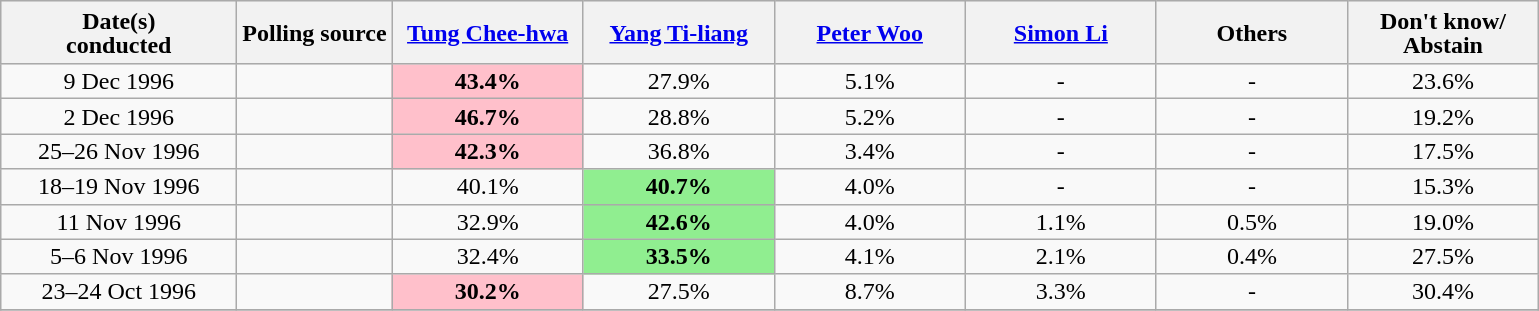<table class="wikitable collapsible" style="text-align:center; font-size:100%; line-height:16px; margin-bottom:0">
<tr style="height:42px; background:#e9e9e9;">
<th width=150px>Date(s)<br>conducted</th>
<th>Polling source</th>
<th width=120px><a href='#'>Tung Chee-hwa</a></th>
<th width=120px><a href='#'>Yang Ti-liang</a></th>
<th width=120px><a href='#'>Peter Woo</a></th>
<th width=120px><a href='#'>Simon Li</a></th>
<th width=120px>Others</th>
<th width=120px>Don't know/<br>Abstain</th>
</tr>
<tr>
<td>9 Dec 1996</td>
<td></td>
<td bgcolor=pink><strong>43.4%</strong></td>
<td>27.9%</td>
<td>5.1%</td>
<td>-</td>
<td>-</td>
<td>23.6%</td>
</tr>
<tr>
<td>2 Dec 1996</td>
<td></td>
<td bgcolor=pink><strong>46.7%</strong></td>
<td>28.8%</td>
<td>5.2%</td>
<td>-</td>
<td>-</td>
<td>19.2%</td>
</tr>
<tr>
<td>25–26 Nov 1996</td>
<td></td>
<td bgcolor=pink><strong>42.3%</strong></td>
<td>36.8%</td>
<td>3.4%</td>
<td>-</td>
<td>-</td>
<td>17.5%</td>
</tr>
<tr>
<td>18–19 Nov 1996</td>
<td></td>
<td>40.1%</td>
<td bgcolor=lightgreen><strong>40.7%</strong></td>
<td>4.0%</td>
<td>-</td>
<td>-</td>
<td>15.3%</td>
</tr>
<tr>
<td>11 Nov 1996</td>
<td></td>
<td>32.9%</td>
<td bgcolor=lightgreen><strong>42.6%</strong></td>
<td>4.0%</td>
<td>1.1%</td>
<td>0.5%</td>
<td>19.0%</td>
</tr>
<tr>
<td>5–6 Nov 1996</td>
<td></td>
<td>32.4%</td>
<td bgcolor=lightgreen><strong>33.5%</strong></td>
<td>4.1%</td>
<td>2.1%</td>
<td>0.4%</td>
<td>27.5%</td>
</tr>
<tr>
<td>23–24 Oct 1996</td>
<td></td>
<td bgcolor=pink><strong>30.2%</strong></td>
<td>27.5%</td>
<td>8.7%</td>
<td>3.3%</td>
<td>-</td>
<td>30.4%</td>
</tr>
<tr>
</tr>
</table>
